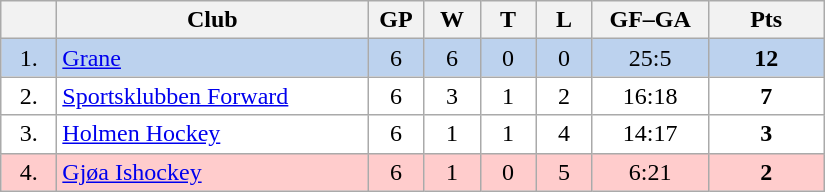<table class="wikitable">
<tr>
<th width="30"></th>
<th width="200">Club</th>
<th width="30">GP</th>
<th width="30">W</th>
<th width="30">T</th>
<th width="30">L</th>
<th width="70">GF–GA</th>
<th width="70">Pts</th>
</tr>
<tr bgcolor="#BCD2EE" align="center">
<td>1.</td>
<td align="left"><a href='#'>Grane</a></td>
<td>6</td>
<td>6</td>
<td>0</td>
<td>0</td>
<td>25:5</td>
<td><strong>12</strong></td>
</tr>
<tr bgcolor="#FFFFFF" align="center">
<td>2.</td>
<td align="left"><a href='#'>Sportsklubben Forward</a></td>
<td>6</td>
<td>3</td>
<td>1</td>
<td>2</td>
<td>16:18</td>
<td><strong>7</strong></td>
</tr>
<tr bgcolor="#FFFFFF" align="center">
<td>3.</td>
<td align="left"><a href='#'>Holmen Hockey</a></td>
<td>6</td>
<td>1</td>
<td>1</td>
<td>4</td>
<td>14:17</td>
<td><strong>3</strong></td>
</tr>
<tr bgcolor="#FFCCCC" align="center">
<td>4.</td>
<td align="left"><a href='#'>Gjøa Ishockey</a></td>
<td>6</td>
<td>1</td>
<td>0</td>
<td>5</td>
<td>6:21</td>
<td><strong>2</strong></td>
</tr>
</table>
